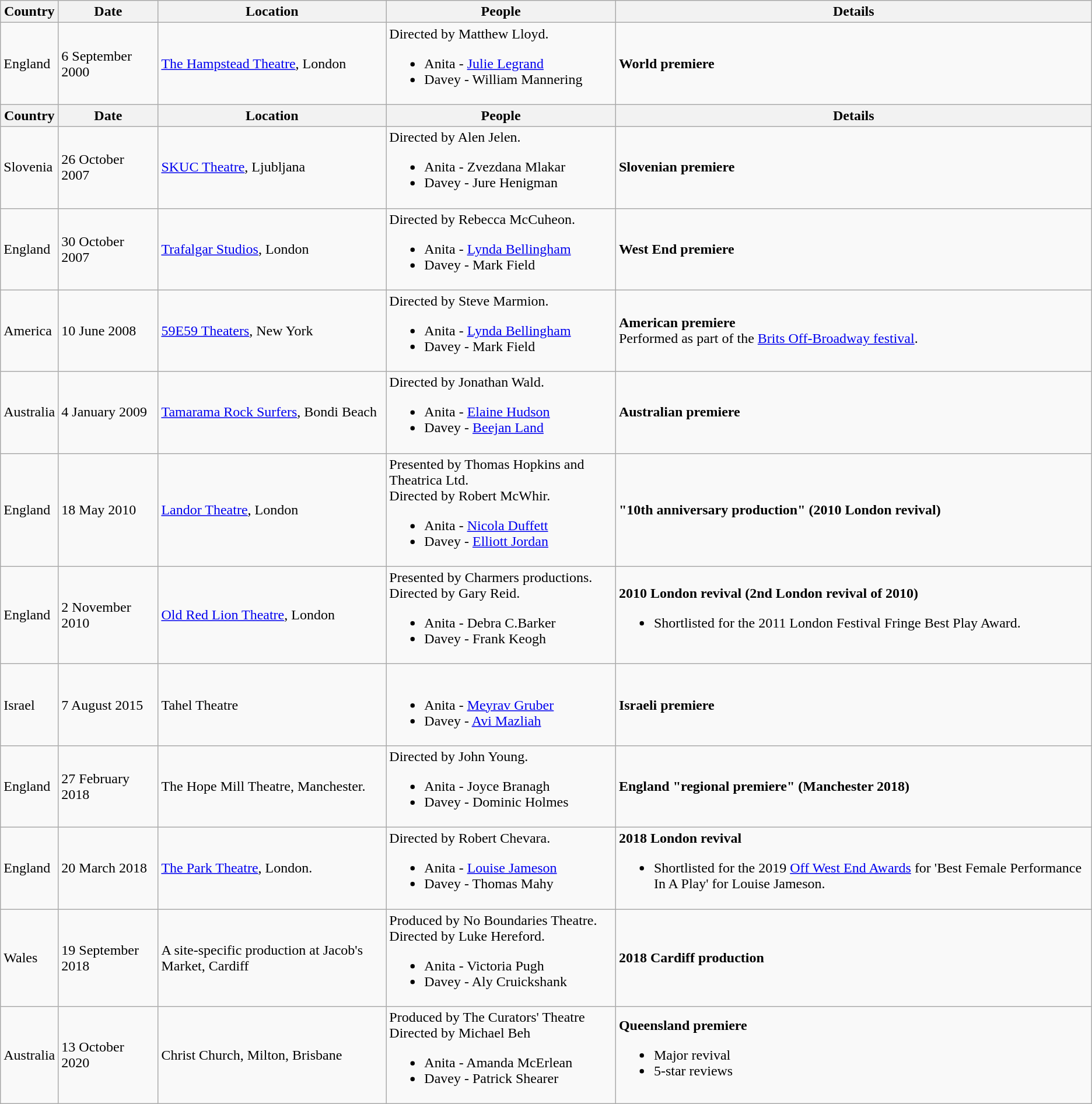<table class="wikitable">
<tr>
<th>Country</th>
<th>Date</th>
<th>Location</th>
<th>People</th>
<th>Details</th>
</tr>
<tr>
<td>England</td>
<td>6 September 2000</td>
<td><a href='#'>The Hampstead Theatre</a>, London</td>
<td>Directed by Matthew Lloyd.<br><ul><li>Anita - <a href='#'>Julie Legrand</a></li><li>Davey - William Mannering</li></ul></td>
<td><strong>World premiere</strong></td>
</tr>
<tr>
<th>Country</th>
<th>Date</th>
<th>Location</th>
<th>People</th>
<th>Details</th>
</tr>
<tr>
<td>Slovenia</td>
<td>26 October 2007</td>
<td><a href='#'>SKUC Theatre</a>, Ljubljana</td>
<td>Directed by Alen Jelen.<br><ul><li>Anita - Zvezdana Mlakar</li><li>Davey - Jure Henigman</li></ul></td>
<td><strong>Slovenian premiere</strong></td>
</tr>
<tr>
<td>England</td>
<td>30 October 2007</td>
<td><a href='#'>Trafalgar Studios</a>, London</td>
<td>Directed by Rebecca McCuheon.<br><ul><li>Anita - <a href='#'>Lynda Bellingham</a></li><li>Davey - Mark Field</li></ul></td>
<td><strong>West End premiere</strong></td>
</tr>
<tr>
<td>America</td>
<td>10 June 2008</td>
<td><a href='#'>59E59 Theaters</a>, New York</td>
<td>Directed by Steve Marmion.<br><ul><li>Anita - <a href='#'>Lynda Bellingham</a></li><li>Davey - Mark Field</li></ul></td>
<td><strong>American premiere</strong><br>Performed as part of the <a href='#'>Brits Off-Broadway festival</a>.</td>
</tr>
<tr>
<td>Australia</td>
<td>4 January 2009</td>
<td><a href='#'>Tamarama Rock Surfers</a>, Bondi Beach</td>
<td>Directed by Jonathan Wald.<br><ul><li>Anita - <a href='#'>Elaine Hudson</a></li><li>Davey - <a href='#'>Beejan Land</a></li></ul></td>
<td><strong>Australian premiere</strong></td>
</tr>
<tr>
<td>England</td>
<td>18 May 2010</td>
<td><a href='#'>Landor Theatre</a>, London</td>
<td>Presented by Thomas Hopkins and Theatrica Ltd.<br>Directed by Robert McWhir.<ul><li>Anita - <a href='#'>Nicola Duffett</a></li><li>Davey - <a href='#'>Elliott Jordan</a></li></ul></td>
<td><strong>"10th anniversary production" (2010 London revival)</strong></td>
</tr>
<tr>
<td>England</td>
<td>2 November 2010</td>
<td><a href='#'>Old Red Lion Theatre</a>, London</td>
<td>Presented by Charmers productions.<br>Directed by Gary Reid.<ul><li>Anita - Debra C.Barker</li><li>Davey - Frank Keogh</li></ul></td>
<td><strong>2010 London revival (2nd London revival of 2010)</strong><br><ul><li>Shortlisted for the 2011 London Festival Fringe Best Play Award.</li></ul></td>
</tr>
<tr>
<td>Israel</td>
<td>7 August 2015</td>
<td>Tahel Theatre</td>
<td><br><ul><li>Anita - <a href='#'>Meyrav Gruber</a></li><li>Davey - <a href='#'>Avi Mazliah</a></li></ul></td>
<td><strong>Israeli premiere</strong></td>
</tr>
<tr>
<td>England</td>
<td>27 February 2018</td>
<td>The Hope Mill Theatre, Manchester.</td>
<td>Directed by John Young.<br><ul><li>Anita - Joyce Branagh</li><li>Davey - Dominic Holmes</li></ul></td>
<td><strong>England "regional premiere" (Manchester 2018)</strong></td>
</tr>
<tr>
<td>England</td>
<td>20 March 2018</td>
<td><a href='#'>The Park Theatre</a>, London.</td>
<td>Directed by Robert Chevara.<br><ul><li>Anita - <a href='#'>Louise Jameson</a></li><li>Davey - Thomas Mahy</li></ul></td>
<td><strong>2018 London revival</strong><br><ul><li>Shortlisted for the 2019 <a href='#'>Off West End Awards</a> for 'Best Female Performance In A Play' for Louise Jameson.</li></ul></td>
</tr>
<tr>
<td>Wales</td>
<td>19 September 2018</td>
<td>A site-specific production at Jacob's Market, Cardiff</td>
<td>Produced by No Boundaries Theatre.<br>Directed by Luke Hereford.<ul><li>Anita - Victoria Pugh</li><li>Davey - Aly Cruickshank</li></ul></td>
<td><strong>2018 Cardiff production</strong></td>
</tr>
<tr>
<td>Australia</td>
<td>13 October 2020</td>
<td>Christ Church, Milton, Brisbane</td>
<td>Produced by The Curators' Theatre<br>Directed by Michael Beh<ul><li>Anita - Amanda McErlean</li><li>Davey - Patrick Shearer</li></ul></td>
<td><strong>Queensland premiere</strong><br><ul><li>Major revival</li><li>5-star reviews</li></ul></td>
</tr>
</table>
